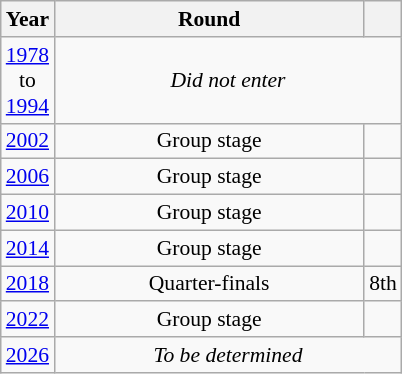<table class="wikitable" style="text-align: center; font-size:90%">
<tr>
<th>Year</th>
<th style="width:200px">Round</th>
<th></th>
</tr>
<tr>
<td><a href='#'>1978</a><br>to<br><a href='#'>1994</a></td>
<td colspan="2"><em>Did not enter</em></td>
</tr>
<tr>
<td><a href='#'>2002</a></td>
<td>Group stage</td>
<td></td>
</tr>
<tr>
<td><a href='#'>2006</a></td>
<td>Group stage</td>
<td></td>
</tr>
<tr>
<td><a href='#'>2010</a></td>
<td>Group stage</td>
<td></td>
</tr>
<tr>
<td><a href='#'>2014</a></td>
<td>Group stage</td>
<td></td>
</tr>
<tr>
<td><a href='#'>2018</a></td>
<td>Quarter-finals</td>
<td>8th</td>
</tr>
<tr>
<td><a href='#'>2022</a></td>
<td>Group stage</td>
<td></td>
</tr>
<tr>
<td><a href='#'>2026</a></td>
<td colspan="2"><em>To be determined</em></td>
</tr>
</table>
